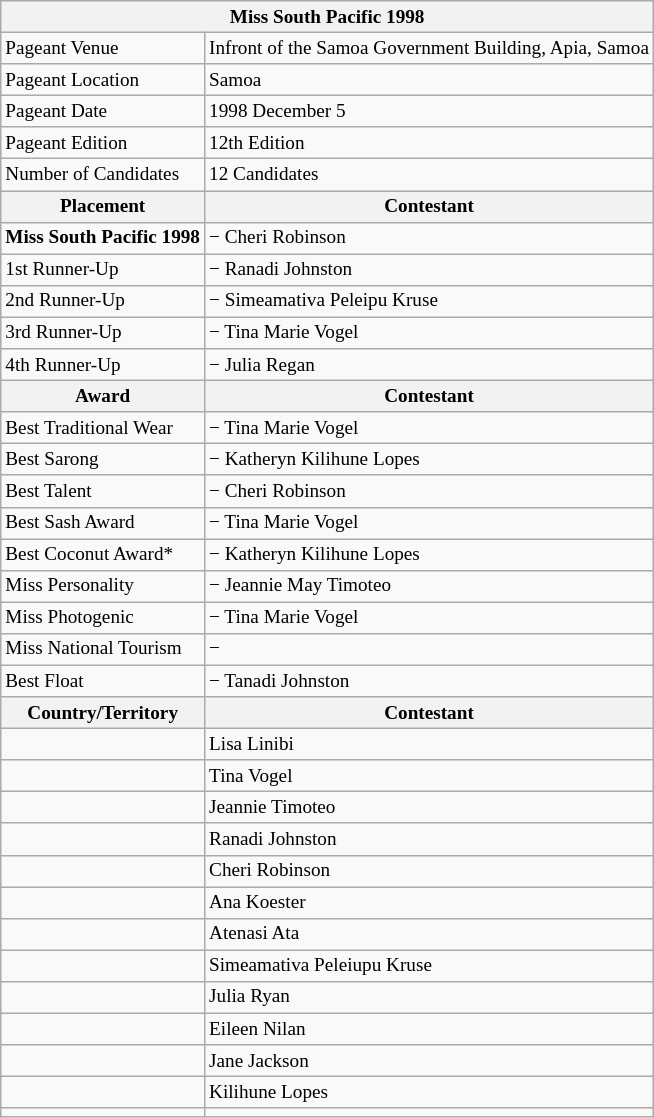<table class="wikitable sortable" style="font-size: 80%;">
<tr>
<th colspan="2"><strong>Miss South Pacific 1998</strong></th>
</tr>
<tr>
<td>Pageant Venue</td>
<td>Infront of the Samoa Government Building, Apia, Samoa</td>
</tr>
<tr>
<td>Pageant Location</td>
<td>Samoa</td>
</tr>
<tr>
<td>Pageant Date</td>
<td>1998 December 5</td>
</tr>
<tr>
<td>Pageant Edition</td>
<td>12th Edition</td>
</tr>
<tr>
<td>Number of Candidates</td>
<td>12 Candidates</td>
</tr>
<tr>
<th>Placement</th>
<th>Contestant</th>
</tr>
<tr>
<td><strong>Miss South Pacific 1998</strong></td>
<td> − Cheri Robinson</td>
</tr>
<tr>
<td>1st Runner-Up</td>
<td> − Ranadi Johnston</td>
</tr>
<tr>
<td>2nd Runner-Up</td>
<td> − Simeamativa Peleipu Kruse</td>
</tr>
<tr>
<td>3rd Runner-Up</td>
<td> − Tina Marie Vogel</td>
</tr>
<tr>
<td>4th Runner-Up</td>
<td> − Julia Regan</td>
</tr>
<tr>
<th>Award</th>
<th>Contestant</th>
</tr>
<tr>
<td>Best Traditional Wear</td>
<td> − Tina Marie Vogel</td>
</tr>
<tr>
<td>Best Sarong</td>
<td> − Katheryn Kilihune Lopes</td>
</tr>
<tr>
<td>Best Talent</td>
<td> − Cheri Robinson</td>
</tr>
<tr>
<td>Best Sash Award</td>
<td> − Tina Marie Vogel</td>
</tr>
<tr>
<td>Best Coconut Award*</td>
<td> − Katheryn Kilihune Lopes</td>
</tr>
<tr>
<td>Miss Personality</td>
<td> − Jeannie May Timoteo</td>
</tr>
<tr>
<td>Miss Photogenic</td>
<td> − Tina Marie Vogel</td>
</tr>
<tr>
<td>Miss National Tourism</td>
<td> −</td>
</tr>
<tr>
<td>Best Float</td>
<td> − Tanadi Johnston</td>
</tr>
<tr>
<th><strong>Country/Territory</strong></th>
<th>Contestant</th>
</tr>
<tr>
<td></td>
<td>Lisa Linibi</td>
</tr>
<tr>
<td></td>
<td>Tina Vogel</td>
</tr>
<tr>
<td></td>
<td>Jeannie Timoteo</td>
</tr>
<tr>
<td></td>
<td>Ranadi Johnston</td>
</tr>
<tr>
<td></td>
<td>Cheri Robinson</td>
</tr>
<tr>
<td></td>
<td>Ana Koester</td>
</tr>
<tr>
<td></td>
<td>Atenasi Ata</td>
</tr>
<tr>
<td></td>
<td>Simeamativa Peleiupu Kruse</td>
</tr>
<tr>
<td></td>
<td>Julia Ryan</td>
</tr>
<tr>
<td></td>
<td>Eileen Nilan</td>
</tr>
<tr>
<td></td>
<td>Jane Jackson</td>
</tr>
<tr>
<td></td>
<td>Kilihune Lopes</td>
</tr>
<tr>
<td></td>
</tr>
</table>
